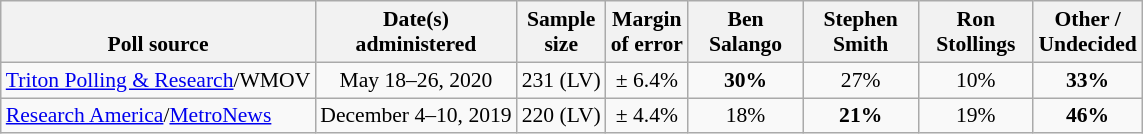<table class="wikitable" style="font-size:90%;text-align:center;">
<tr valign=bottom>
<th>Poll source</th>
<th>Date(s)<br>administered</th>
<th>Sample<br>size</th>
<th>Margin<br>of error</th>
<th style="width:70px;">Ben<br>Salango</th>
<th style="width:70px;">Stephen<br>Smith</th>
<th style="width:70px;">Ron<br>Stollings</th>
<th>Other /<br>Undecided</th>
</tr>
<tr>
<td style="text-align:left;"><a href='#'>Triton Polling & Research</a>/WMOV</td>
<td>May 18–26, 2020</td>
<td>231 (LV)</td>
<td>± 6.4%</td>
<td><strong>30%</strong></td>
<td>27%</td>
<td>10%</td>
<td><strong>33%</strong></td>
</tr>
<tr>
<td style="text-align:left;"><a href='#'>Research America</a>/<a href='#'>MetroNews</a></td>
<td>December 4–10, 2019</td>
<td>220 (LV)</td>
<td>± 4.4%</td>
<td>18%</td>
<td><strong>21%</strong></td>
<td>19%</td>
<td><strong>46%</strong></td>
</tr>
</table>
